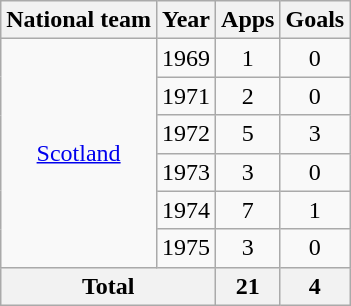<table class="wikitable" style="text-align:center">
<tr>
<th>National team</th>
<th>Year</th>
<th>Apps</th>
<th>Goals</th>
</tr>
<tr>
<td rowspan="6"><a href='#'>Scotland</a></td>
<td>1969</td>
<td>1</td>
<td>0</td>
</tr>
<tr>
<td>1971</td>
<td>2</td>
<td>0</td>
</tr>
<tr>
<td>1972</td>
<td>5</td>
<td>3</td>
</tr>
<tr>
<td>1973</td>
<td>3</td>
<td>0</td>
</tr>
<tr>
<td>1974</td>
<td>7</td>
<td>1</td>
</tr>
<tr>
<td>1975</td>
<td>3</td>
<td>0</td>
</tr>
<tr>
<th colspan="2">Total</th>
<th>21</th>
<th>4</th>
</tr>
</table>
